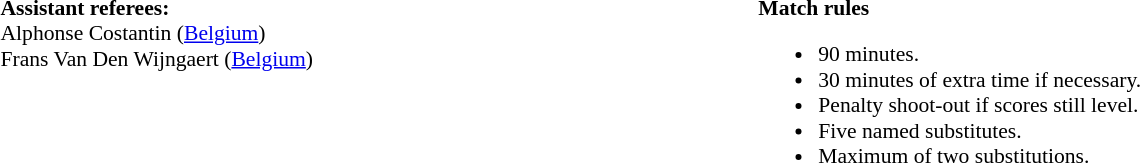<table width=100% style="font-size:90%">
<tr>
<td style="vertical-align:top"><br><strong>Assistant referees:</strong>
<br>Alphonse Costantin (<a href='#'>Belgium</a>)
<br>Frans Van Den Wijngaert (<a href='#'>Belgium</a>)</td>
<td style="width:60%;vertical-align:top"><br><strong>Match rules</strong><ul><li>90 minutes.</li><li>30 minutes of extra time if necessary.</li><li>Penalty shoot-out if scores still level.</li><li>Five named substitutes.</li><li>Maximum of two substitutions.</li></ul></td>
</tr>
</table>
